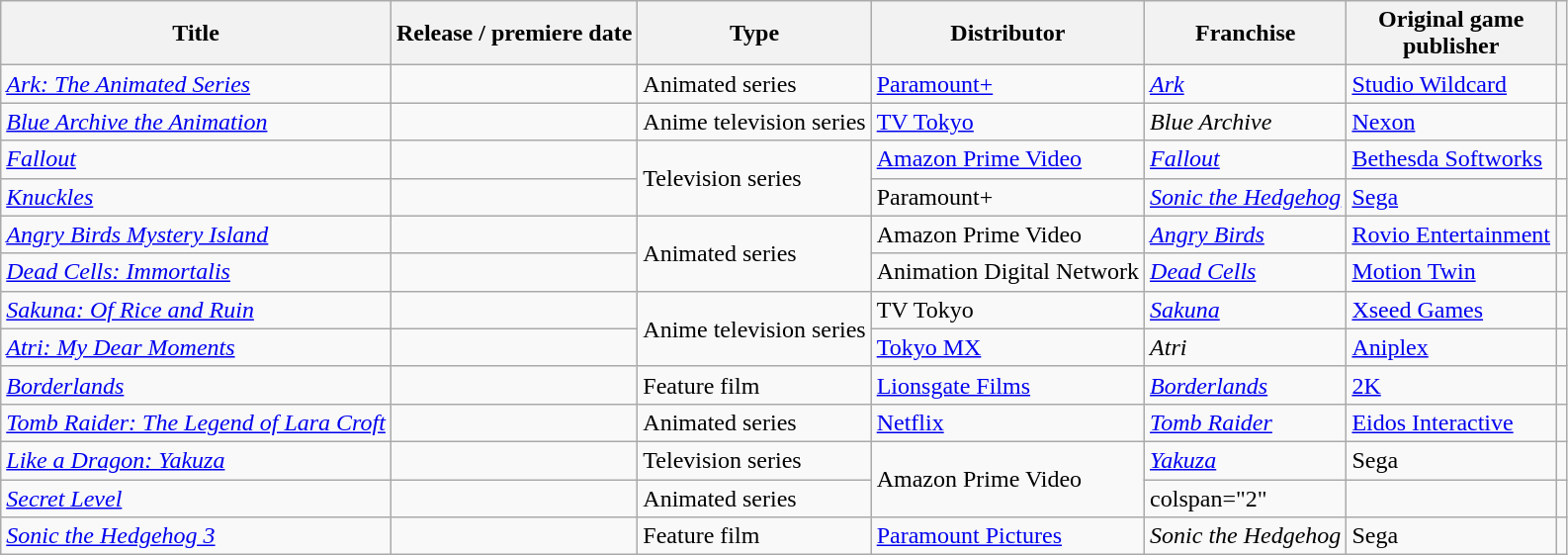<table class="wikitable sortable">
<tr>
<th>Title</th>
<th>Release / premiere date</th>
<th>Type</th>
<th>Distributor</th>
<th>Franchise</th>
<th>Original game<br>publisher</th>
<th></th>
</tr>
<tr>
<td><em><a href='#'>Ark: The Animated Series</a></em></td>
<td></td>
<td>Animated series</td>
<td><a href='#'>Paramount+</a></td>
<td><em><a href='#'>Ark</a></em></td>
<td><a href='#'>Studio Wildcard</a></td>
<td align="center"></td>
</tr>
<tr>
<td><em><a href='#'>Blue Archive the Animation</a></em></td>
<td></td>
<td>Anime television series</td>
<td><a href='#'>TV Tokyo</a> </td>
<td><em>Blue Archive</em></td>
<td><a href='#'>Nexon</a></td>
<td align="center"></td>
</tr>
<tr>
<td><em><a href='#'>Fallout</a></em></td>
<td></td>
<td rowspan=2>Television series</td>
<td><a href='#'>Amazon Prime Video</a></td>
<td><em><a href='#'>Fallout</a></em></td>
<td><a href='#'>Bethesda Softworks</a></td>
<td align="center"></td>
</tr>
<tr>
<td><em><a href='#'>Knuckles</a></em></td>
<td></td>
<td>Paramount+</td>
<td><em><a href='#'>Sonic the Hedgehog</a></em></td>
<td><a href='#'>Sega</a></td>
<td align="center"></td>
</tr>
<tr>
<td><em><a href='#'>Angry Birds Mystery Island</a></em></td>
<td></td>
<td rowspan="2">Animated series</td>
<td>Amazon Prime Video</td>
<td><em><a href='#'>Angry Birds</a></em></td>
<td><a href='#'>Rovio Entertainment</a></td>
<td align="center"></td>
</tr>
<tr>
<td><em><a href='#'>Dead Cells: Immortalis</a></em></td>
<td></td>
<td>Animation Digital Network </td>
<td><em><a href='#'>Dead Cells</a></em></td>
<td><a href='#'>Motion Twin</a></td>
<td align="center"></td>
</tr>
<tr>
<td><em><a href='#'>Sakuna: Of Rice and Ruin</a></em></td>
<td></td>
<td rowspan="2">Anime television series</td>
<td>TV Tokyo </td>
<td><em><a href='#'>Sakuna</a></em></td>
<td><a href='#'>Xseed Games</a></td>
<td align="center"></td>
</tr>
<tr>
<td><em><a href='#'>Atri: My Dear Moments</a></em></td>
<td></td>
<td><a href='#'>Tokyo MX</a> </td>
<td><em>Atri</em></td>
<td><a href='#'>Aniplex</a></td>
<td align="center"></td>
</tr>
<tr>
<td><em><a href='#'>Borderlands</a></em></td>
<td></td>
<td>Feature film</td>
<td><a href='#'>Lionsgate Films</a></td>
<td><em><a href='#'>Borderlands</a></em></td>
<td><a href='#'>2K</a></td>
<td align="center"></td>
</tr>
<tr>
<td><em><a href='#'>Tomb Raider: The Legend of Lara Croft</a></em></td>
<td></td>
<td>Animated series</td>
<td><a href='#'>Netflix</a></td>
<td><em><a href='#'>Tomb Raider</a></em></td>
<td><a href='#'>Eidos Interactive</a></td>
<td align="center"></td>
</tr>
<tr>
<td><em><a href='#'>Like a Dragon: Yakuza</a></em></td>
<td></td>
<td>Television series</td>
<td rowspan="2">Amazon Prime Video</td>
<td><em><a href='#'>Yakuza</a></em></td>
<td>Sega</td>
<td align="center"></td>
</tr>
<tr>
<td><em><a href='#'>Secret Level</a></em></td>
<td></td>
<td>Animated series</td>
<td>colspan="2" </td>
<td align="center"></td>
</tr>
<tr>
<td><em><a href='#'>Sonic the Hedgehog 3</a></em></td>
<td></td>
<td>Feature film</td>
<td><a href='#'>Paramount Pictures</a></td>
<td><em>Sonic the Hedgehog</em></td>
<td>Sega</td>
<td align="center"></td>
</tr>
</table>
